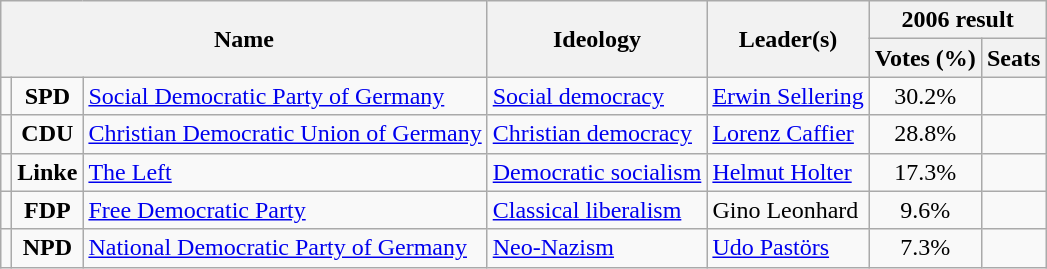<table class="wikitable">
<tr>
<th rowspan=2 colspan=3>Name</th>
<th rowspan=2>Ideology</th>
<th rowspan=2>Leader(s)</th>
<th colspan=2>2006 result</th>
</tr>
<tr>
<th>Votes (%)</th>
<th>Seats</th>
</tr>
<tr>
<td bgcolor=></td>
<td align=center><strong>SPD</strong></td>
<td><a href='#'>Social Democratic Party of Germany</a><br></td>
<td><a href='#'>Social democracy</a></td>
<td><a href='#'>Erwin Sellering</a></td>
<td align=center>30.2%</td>
<td></td>
</tr>
<tr>
<td bgcolor=></td>
<td align=center><strong>CDU</strong></td>
<td><a href='#'>Christian Democratic Union of Germany</a><br></td>
<td><a href='#'>Christian democracy</a></td>
<td><a href='#'>Lorenz Caffier</a></td>
<td align=center>28.8%</td>
<td></td>
</tr>
<tr>
<td bgcolor=></td>
<td align=center><strong>Linke</strong></td>
<td><a href='#'>The Left</a><br></td>
<td><a href='#'>Democratic socialism</a></td>
<td><a href='#'>Helmut Holter</a></td>
<td align=center>17.3%</td>
<td></td>
</tr>
<tr>
<td bgcolor=></td>
<td align=center><strong>FDP</strong></td>
<td><a href='#'>Free Democratic Party</a><br></td>
<td><a href='#'>Classical liberalism</a></td>
<td>Gino Leonhard</td>
<td align=center>9.6%</td>
<td></td>
</tr>
<tr>
<td bgcolor=></td>
<td align=center><strong>NPD</strong></td>
<td><a href='#'>National Democratic Party of Germany</a><br></td>
<td><a href='#'>Neo-Nazism</a></td>
<td><a href='#'>Udo Pastörs</a></td>
<td align=center>7.3%</td>
<td></td>
</tr>
</table>
